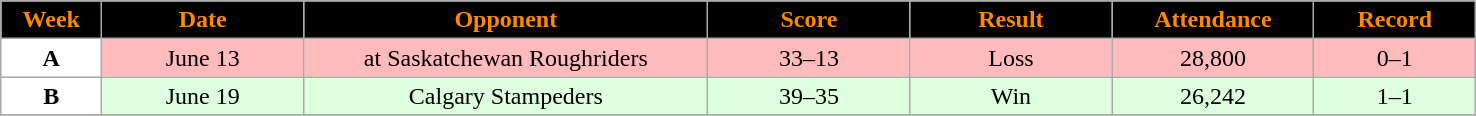<table class="wikitable sortable">
<tr>
<th style="background:black;color:#FF8800;"  width="5%">Week</th>
<th style="background:black;color:#FF8800;"  width="10%">Date</th>
<th style="background:black;color:#FF8800;"  width="20%">Opponent</th>
<th style="background:black;color:#FF8800;"  width="10%">Score</th>
<th style="background:black;color:#FF8800;"  width="10%">Result</th>
<th style="background:black;color:#FF8800;"  width="10%">Attendance</th>
<th style="background:black;color:#FF8800;"  width="8%">Record</th>
</tr>
<tr align="center" bgcolor="#ffbbbb">
<td style="text-align:center; background:white;"><span><strong>A</strong></span></td>
<td>June 13</td>
<td>at Saskatchewan Roughriders</td>
<td>33–13 </td>
<td>Loss</td>
<td>28,800</td>
<td>0–1</td>
</tr>
<tr align="center" bgcolor="#ddffdd">
<td style="text-align:center; background:white;"><span><strong>B</strong></span></td>
<td>June 19</td>
<td>Calgary Stampeders</td>
<td>39–35 </td>
<td>Win</td>
<td>26,242</td>
<td>1–1</td>
</tr>
<tr>
</tr>
</table>
